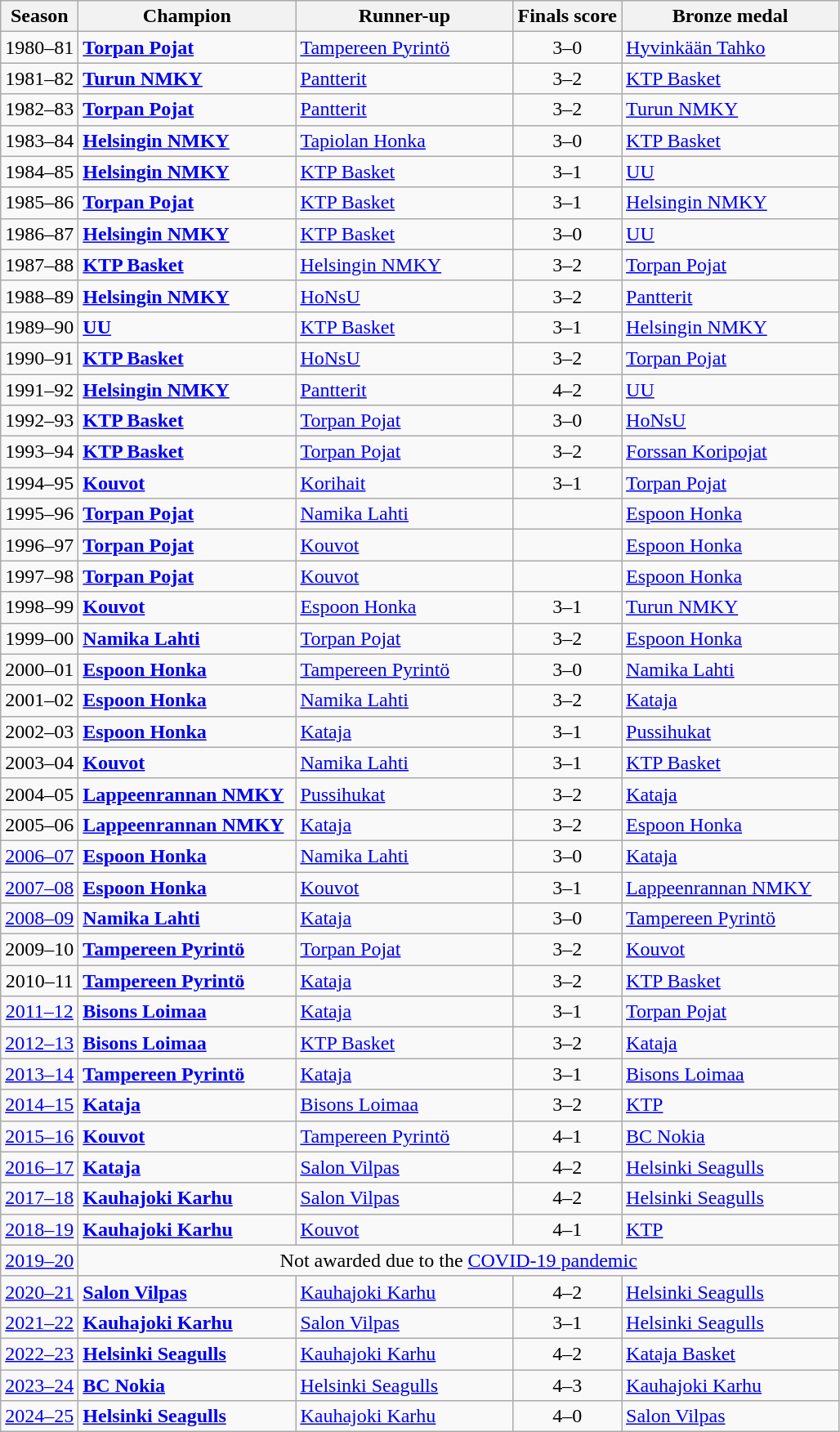<table class="wikitable">
<tr>
<th>Season</th>
<th width=170>Champion</th>
<th width=170>Runner-up</th>
<th>Finals score</th>
<th width=170>Bronze medal</th>
</tr>
<tr>
<td align="center">1980–81</td>
<td><strong><a href='#'>Torpan Pojat</a></strong></td>
<td><a href='#'>Tampereen Pyrintö</a></td>
<td align="center">3–0</td>
<td><a href='#'>Hyvinkään Tahko</a></td>
</tr>
<tr>
<td align="center">1981–82</td>
<td><strong><a href='#'>Turun NMKY</a></strong></td>
<td><a href='#'>Pantterit</a></td>
<td align="center">3–2</td>
<td><a href='#'>KTP Basket</a></td>
</tr>
<tr>
<td align="center">1982–83</td>
<td><strong><a href='#'>Torpan Pojat</a></strong></td>
<td><a href='#'>Pantterit</a></td>
<td align="center">3–2</td>
<td><a href='#'>Turun NMKY</a></td>
</tr>
<tr>
<td align="center">1983–84</td>
<td><strong><a href='#'>Helsingin NMKY</a></strong></td>
<td><a href='#'>Tapiolan Honka</a></td>
<td align="center">3–0</td>
<td><a href='#'>KTP Basket</a></td>
</tr>
<tr>
<td align="center">1984–85</td>
<td><strong><a href='#'>Helsingin NMKY</a></strong></td>
<td><a href='#'>KTP Basket</a></td>
<td align="center">3–1</td>
<td><a href='#'>UU</a></td>
</tr>
<tr>
<td align="center">1985–86</td>
<td><strong><a href='#'>Torpan Pojat</a></strong></td>
<td><a href='#'>KTP Basket</a></td>
<td align="center">3–1</td>
<td><a href='#'>Helsingin NMKY</a></td>
</tr>
<tr>
<td align="center">1986–87</td>
<td><strong><a href='#'>Helsingin NMKY</a></strong></td>
<td><a href='#'>KTP Basket</a></td>
<td align="center">3–0</td>
<td><a href='#'>UU</a></td>
</tr>
<tr>
<td align="center">1987–88</td>
<td><strong><a href='#'>KTP Basket</a></strong></td>
<td><a href='#'>Helsingin NMKY</a></td>
<td align="center">3–2</td>
<td><a href='#'>Torpan Pojat</a></td>
</tr>
<tr>
<td align="center">1988–89</td>
<td><strong><a href='#'>Helsingin NMKY</a></strong></td>
<td><a href='#'>HoNsU</a></td>
<td align="center">3–2</td>
<td><a href='#'>Pantterit</a></td>
</tr>
<tr>
<td align="center">1989–90</td>
<td><strong><a href='#'>UU</a></strong></td>
<td><a href='#'>KTP Basket</a></td>
<td align="center">3–1</td>
<td><a href='#'>Helsingin NMKY</a></td>
</tr>
<tr>
<td align="center">1990–91</td>
<td><strong><a href='#'>KTP Basket</a></strong></td>
<td><a href='#'>HoNsU</a></td>
<td align="center">3–2</td>
<td><a href='#'>Torpan Pojat</a></td>
</tr>
<tr>
<td align="center">1991–92</td>
<td><strong><a href='#'>Helsingin NMKY</a></strong></td>
<td><a href='#'>Pantterit</a></td>
<td align="center">4–2</td>
<td><a href='#'>UU</a></td>
</tr>
<tr>
<td align="center">1992–93</td>
<td><strong><a href='#'>KTP Basket</a></strong></td>
<td><a href='#'>Torpan Pojat</a></td>
<td align="center">3–0</td>
<td><a href='#'>HoNsU</a></td>
</tr>
<tr>
<td align="center">1993–94</td>
<td><strong><a href='#'>KTP Basket</a></strong></td>
<td><a href='#'>Torpan Pojat</a></td>
<td align="center">3–2</td>
<td><a href='#'>Forssan Koripojat</a></td>
</tr>
<tr>
<td align="center">1994–95</td>
<td><strong><a href='#'>Kouvot</a></strong></td>
<td><a href='#'>Korihait</a></td>
<td align="center">3–1</td>
<td><a href='#'>Torpan Pojat</a></td>
</tr>
<tr>
<td align="center">1995–96</td>
<td><strong><a href='#'>Torpan Pojat</a></strong></td>
<td><a href='#'>Namika Lahti</a></td>
<td align="center"></td>
<td><a href='#'>Espoon Honka</a></td>
</tr>
<tr>
<td align="center">1996–97</td>
<td><strong><a href='#'>Torpan Pojat</a></strong></td>
<td><a href='#'>Kouvot</a></td>
<td align="center"></td>
<td><a href='#'>Espoon Honka</a></td>
</tr>
<tr>
<td align="center">1997–98</td>
<td><strong><a href='#'>Torpan Pojat</a></strong></td>
<td><a href='#'>Kouvot</a></td>
<td align="center"></td>
<td><a href='#'>Espoon Honka</a></td>
</tr>
<tr>
<td align="center">1998–99</td>
<td><strong><a href='#'>Kouvot</a></strong></td>
<td><a href='#'>Espoon Honka</a></td>
<td align="center">3–1</td>
<td><a href='#'>Turun NMKY</a></td>
</tr>
<tr>
<td align="center">1999–00</td>
<td><strong><a href='#'>Namika Lahti</a></strong></td>
<td><a href='#'>Torpan Pojat</a></td>
<td align="center">3–2</td>
<td><a href='#'>Espoon Honka</a></td>
</tr>
<tr>
<td align="center">2000–01</td>
<td><strong><a href='#'>Espoon Honka</a></strong></td>
<td><a href='#'>Tampereen Pyrintö</a></td>
<td align="center">3–0</td>
<td><a href='#'>Namika Lahti</a></td>
</tr>
<tr>
<td align="center">2001–02</td>
<td><strong><a href='#'>Espoon Honka</a></strong></td>
<td><a href='#'>Namika Lahti</a></td>
<td align="center">3–2</td>
<td><a href='#'>Kataja</a></td>
</tr>
<tr>
<td align="center">2002–03</td>
<td><strong><a href='#'>Espoon Honka</a></strong></td>
<td><a href='#'>Kataja</a></td>
<td align="center">3–1</td>
<td><a href='#'>Pussihukat</a></td>
</tr>
<tr>
<td align="center">2003–04</td>
<td><strong><a href='#'>Kouvot</a></strong></td>
<td><a href='#'>Namika Lahti</a></td>
<td align="center">3–1</td>
<td><a href='#'>KTP Basket</a></td>
</tr>
<tr>
<td align="center">2004–05</td>
<td><strong><a href='#'>Lappeenrannan NMKY</a></strong></td>
<td><a href='#'>Pussihukat</a></td>
<td align="center">3–2</td>
<td><a href='#'>Kataja</a></td>
</tr>
<tr>
<td align="center">2005–06</td>
<td><strong><a href='#'>Lappeenrannan NMKY</a></strong></td>
<td><a href='#'>Kataja</a></td>
<td align="center">3–2</td>
<td><a href='#'>Espoon Honka</a></td>
</tr>
<tr>
<td align="center"><a href='#'>2006–07</a></td>
<td><strong><a href='#'>Espoon Honka</a></strong></td>
<td><a href='#'>Namika Lahti</a></td>
<td align="center">3–0</td>
<td><a href='#'>Kataja</a></td>
</tr>
<tr>
<td align="center"><a href='#'>2007–08</a></td>
<td><strong><a href='#'>Espoon Honka</a></strong></td>
<td><a href='#'>Kouvot</a></td>
<td align="center">3–1</td>
<td><a href='#'>Lappeenrannan NMKY</a></td>
</tr>
<tr>
<td align="center"><a href='#'>2008–09</a></td>
<td><strong><a href='#'>Namika Lahti</a></strong></td>
<td><a href='#'>Kataja</a></td>
<td align="center">3–0</td>
<td><a href='#'>Tampereen Pyrintö</a></td>
</tr>
<tr>
<td align="center">2009–10</td>
<td><strong><a href='#'>Tampereen Pyrintö</a></strong></td>
<td><a href='#'>Torpan Pojat</a></td>
<td align="center">3–2</td>
<td><a href='#'>Kouvot</a></td>
</tr>
<tr>
<td align="center">2010–11</td>
<td><strong><a href='#'>Tampereen Pyrintö</a></strong></td>
<td><a href='#'>Kataja</a></td>
<td align="center">3–2</td>
<td><a href='#'>KTP Basket</a></td>
</tr>
<tr>
<td align="center"><a href='#'>2011–12</a></td>
<td><strong><a href='#'>Bisons Loimaa</a></strong></td>
<td><a href='#'>Kataja</a></td>
<td align="center">3–1</td>
<td><a href='#'>Torpan Pojat</a></td>
</tr>
<tr>
<td align="center"><a href='#'>2012–13</a></td>
<td><strong><a href='#'>Bisons Loimaa</a></strong></td>
<td><a href='#'>KTP Basket</a></td>
<td align="center">3–2</td>
<td><a href='#'>Kataja</a></td>
</tr>
<tr>
<td align="center"><a href='#'>2013–14</a></td>
<td><strong><a href='#'>Tampereen Pyrintö</a></strong></td>
<td><a href='#'>Kataja</a></td>
<td align="center">3–1</td>
<td><a href='#'>Bisons Loimaa</a></td>
</tr>
<tr>
<td align="center"><a href='#'>2014–15</a></td>
<td><strong><a href='#'>Kataja</a></strong></td>
<td><a href='#'>Bisons Loimaa</a></td>
<td align="center">3–2</td>
<td><a href='#'>KTP</a></td>
</tr>
<tr>
<td align="center"><a href='#'>2015–16</a></td>
<td><strong><a href='#'>Kouvot</a></strong></td>
<td><a href='#'> Tampereen Pyrintö</a></td>
<td align="center">4–1</td>
<td><a href='#'>BC Nokia</a></td>
</tr>
<tr>
<td align="center"><a href='#'>2016–17</a></td>
<td><strong><a href='#'>Kataja</a></strong></td>
<td><a href='#'>Salon Vilpas</a></td>
<td align="center">4–2</td>
<td><a href='#'>Helsinki Seagulls</a></td>
</tr>
<tr>
<td align="center"><a href='#'>2017–18</a></td>
<td><strong><a href='#'>Kauhajoki Karhu</a></strong></td>
<td><a href='#'>Salon Vilpas</a></td>
<td align="center">4–2</td>
<td><a href='#'>Helsinki Seagulls</a></td>
</tr>
<tr>
<td align="center"><a href='#'>2018–19</a></td>
<td><strong><a href='#'>Kauhajoki Karhu</a></strong></td>
<td><a href='#'>Kouvot</a></td>
<td align="center">4–1</td>
<td><a href='#'>KTP</a></td>
</tr>
<tr>
<td align="center"><a href='#'>2019–20</a></td>
<td colspan=4 style="text-align:center;">Not awarded due to the <a href='#'>COVID-19 pandemic</a></td>
</tr>
<tr>
<td align="center"><a href='#'>2020–21</a></td>
<td><strong><a href='#'>Salon Vilpas</a></strong></td>
<td><a href='#'>Kauhajoki Karhu</a></td>
<td align="center">4–2</td>
<td><a href='#'>Helsinki Seagulls</a></td>
</tr>
<tr>
<td><a href='#'>2021–22</a></td>
<td><strong><a href='#'>Kauhajoki Karhu</a></strong></td>
<td><a href='#'>Salon Vilpas</a></td>
<td align="center">3–1</td>
<td><a href='#'>Helsinki Seagulls</a></td>
</tr>
<tr>
<td><a href='#'>2022–23</a></td>
<td><strong><a href='#'>Helsinki Seagulls</a></strong></td>
<td><a href='#'>Kauhajoki Karhu</a></td>
<td align="center">4–2</td>
<td><a href='#'>Kataja Basket</a></td>
</tr>
<tr>
<td><a href='#'>2023–24</a></td>
<td><strong><a href='#'>BC Nokia</a></strong></td>
<td><a href='#'>Helsinki Seagulls</a></td>
<td align="center">4–3</td>
<td><a href='#'>Kauhajoki Karhu</a></td>
</tr>
<tr>
<td><a href='#'>2024–25</a></td>
<td><strong><a href='#'>Helsinki Seagulls</a></strong></td>
<td><a href='#'>Kauhajoki Karhu</a></td>
<td align="center">4–0</td>
<td><a href='#'>Salon Vilpas</a></td>
</tr>
</table>
